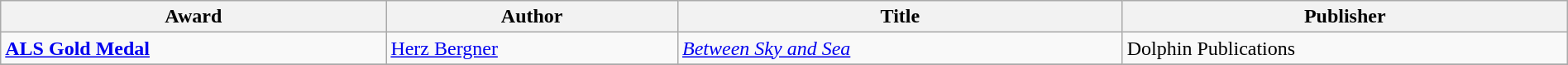<table class="wikitable" width=100%>
<tr>
<th>Award</th>
<th>Author</th>
<th>Title</th>
<th>Publisher</th>
</tr>
<tr>
<td><strong><a href='#'>ALS Gold Medal</a></strong></td>
<td><a href='#'>Herz Bergner</a></td>
<td><em><a href='#'>Between Sky and Sea</a></em></td>
<td>Dolphin Publications</td>
</tr>
<tr>
</tr>
</table>
